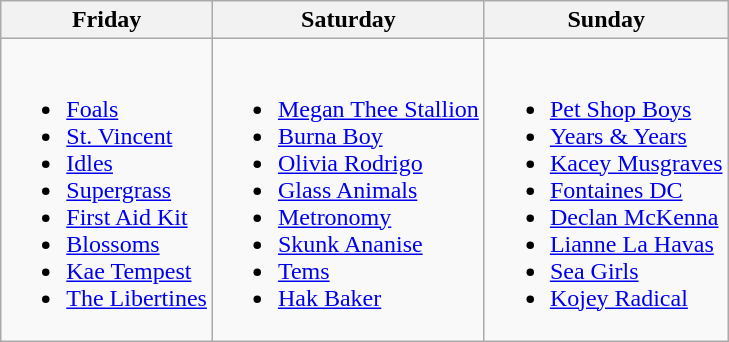<table class="wikitable">
<tr>
<th>Friday</th>
<th>Saturday</th>
<th>Sunday</th>
</tr>
<tr>
<td><br><ul><li><a href='#'>Foals</a></li><li><a href='#'>St. Vincent</a></li><li><a href='#'>Idles</a></li><li><a href='#'>Supergrass</a></li><li><a href='#'>First Aid Kit</a></li><li><a href='#'>Blossoms</a></li><li><a href='#'>Kae Tempest</a></li><li><a href='#'>The Libertines</a></li></ul></td>
<td><br><ul><li><a href='#'>Megan Thee Stallion</a></li><li><a href='#'>Burna Boy</a></li><li><a href='#'>Olivia Rodrigo</a></li><li><a href='#'>Glass Animals</a></li><li><a href='#'>Metronomy</a></li><li><a href='#'>Skunk Ananise</a></li><li><a href='#'>Tems</a></li><li><a href='#'>Hak Baker</a></li></ul></td>
<td><br><ul><li><a href='#'>Pet Shop Boys</a></li><li><a href='#'>Years & Years</a></li><li><a href='#'>Kacey Musgraves</a></li><li><a href='#'>Fontaines DC</a></li><li><a href='#'>Declan McKenna</a></li><li><a href='#'>Lianne La Havas</a></li><li><a href='#'>Sea Girls</a></li><li><a href='#'>Kojey Radical</a></li></ul></td>
</tr>
</table>
